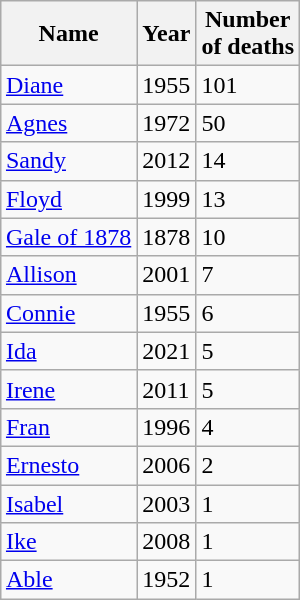<table class="wikitable sortable" align="center" style="margin:1em auto;">
<tr>
<th>Name</th>
<th>Year</th>
<th>Number<br>of deaths</th>
</tr>
<tr>
<td><a href='#'>Diane</a></td>
<td>1955</td>
<td>101</td>
</tr>
<tr>
<td><a href='#'>Agnes</a></td>
<td>1972</td>
<td>50</td>
</tr>
<tr>
<td><a href='#'>Sandy</a></td>
<td>2012</td>
<td>14</td>
</tr>
<tr>
<td><a href='#'>Floyd</a></td>
<td>1999</td>
<td>13</td>
</tr>
<tr>
<td><a href='#'>Gale of 1878</a></td>
<td>1878</td>
<td>10</td>
</tr>
<tr>
<td><a href='#'>Allison</a></td>
<td>2001</td>
<td>7</td>
</tr>
<tr>
<td><a href='#'>Connie</a></td>
<td>1955</td>
<td>6</td>
</tr>
<tr>
<td><a href='#'>Ida</a></td>
<td>2021</td>
<td>5</td>
</tr>
<tr>
<td><a href='#'>Irene</a></td>
<td>2011</td>
<td>5</td>
</tr>
<tr>
<td><a href='#'>Fran</a></td>
<td>1996</td>
<td>4</td>
</tr>
<tr>
<td><a href='#'>Ernesto</a></td>
<td>2006</td>
<td>2</td>
</tr>
<tr>
<td><a href='#'>Isabel</a></td>
<td>2003</td>
<td>1</td>
</tr>
<tr>
<td><a href='#'>Ike</a></td>
<td>2008</td>
<td>1</td>
</tr>
<tr>
<td><a href='#'>Able</a></td>
<td>1952</td>
<td>1</td>
</tr>
</table>
